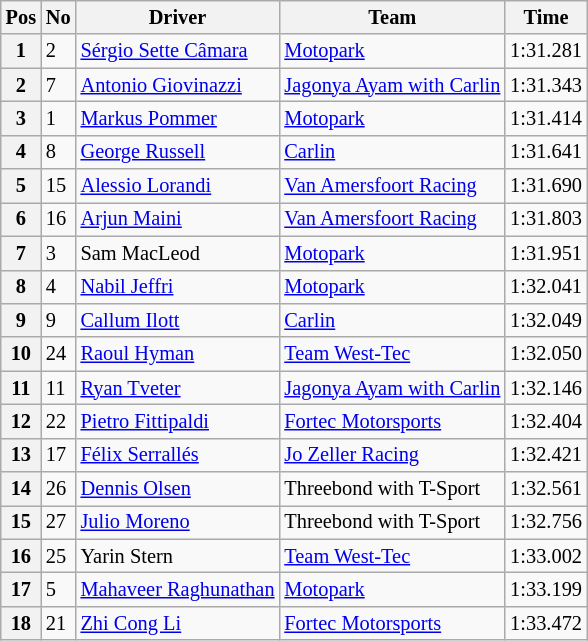<table class="wikitable" style="font-size: 85%;">
<tr>
<th>Pos</th>
<th>No</th>
<th>Driver</th>
<th>Team</th>
<th>Time</th>
</tr>
<tr>
<th>1</th>
<td>2</td>
<td> <a href='#'>Sérgio Sette Câmara</a></td>
<td><a href='#'>Motopark</a></td>
<td>1:31.281</td>
</tr>
<tr>
<th>2</th>
<td>7</td>
<td> <a href='#'>Antonio Giovinazzi</a></td>
<td><a href='#'>Jagonya Ayam with Carlin</a></td>
<td>1:31.343</td>
</tr>
<tr>
<th>3</th>
<td>1</td>
<td> <a href='#'>Markus Pommer</a></td>
<td><a href='#'>Motopark</a></td>
<td>1:31.414</td>
</tr>
<tr>
<th>4</th>
<td>8</td>
<td> <a href='#'>George Russell</a></td>
<td><a href='#'>Carlin</a></td>
<td>1:31.641</td>
</tr>
<tr>
<th>5</th>
<td>15</td>
<td> <a href='#'>Alessio Lorandi</a></td>
<td><a href='#'>Van Amersfoort Racing</a></td>
<td>1:31.690</td>
</tr>
<tr>
<th>6</th>
<td>16</td>
<td> <a href='#'>Arjun Maini</a></td>
<td><a href='#'>Van Amersfoort Racing</a></td>
<td>1:31.803</td>
</tr>
<tr>
<th>7</th>
<td>3</td>
<td> Sam MacLeod</td>
<td><a href='#'>Motopark</a></td>
<td>1:31.951</td>
</tr>
<tr>
<th>8</th>
<td>4</td>
<td> <a href='#'>Nabil Jeffri</a></td>
<td><a href='#'>Motopark</a></td>
<td>1:32.041</td>
</tr>
<tr>
<th>9</th>
<td>9</td>
<td> <a href='#'>Callum Ilott</a></td>
<td><a href='#'>Carlin</a></td>
<td>1:32.049</td>
</tr>
<tr>
<th>10</th>
<td>24</td>
<td> <a href='#'>Raoul Hyman</a></td>
<td><a href='#'>Team West-Tec</a></td>
<td>1:32.050</td>
</tr>
<tr>
<th>11</th>
<td>11</td>
<td> <a href='#'>Ryan Tveter</a></td>
<td><a href='#'>Jagonya Ayam with Carlin</a></td>
<td>1:32.146</td>
</tr>
<tr>
<th>12</th>
<td>22</td>
<td> <a href='#'>Pietro Fittipaldi</a></td>
<td><a href='#'>Fortec Motorsports</a></td>
<td>1:32.404</td>
</tr>
<tr>
<th>13</th>
<td>17</td>
<td> <a href='#'>Félix Serrallés</a></td>
<td><a href='#'>Jo Zeller Racing</a></td>
<td>1:32.421</td>
</tr>
<tr>
<th>14</th>
<td>26</td>
<td> <a href='#'>Dennis Olsen</a></td>
<td>Threebond with T-Sport</td>
<td>1:32.561</td>
</tr>
<tr>
<th>15</th>
<td>27</td>
<td> <a href='#'>Julio Moreno</a></td>
<td>Threebond with T-Sport</td>
<td>1:32.756</td>
</tr>
<tr>
<th>16</th>
<td>25</td>
<td> Yarin Stern</td>
<td><a href='#'>Team West-Tec</a></td>
<td>1:33.002</td>
</tr>
<tr>
<th>17</th>
<td>5</td>
<td> <a href='#'>Mahaveer Raghunathan</a></td>
<td><a href='#'>Motopark</a></td>
<td>1:33.199</td>
</tr>
<tr>
<th>18</th>
<td>21</td>
<td> <a href='#'>Zhi Cong Li</a></td>
<td><a href='#'>Fortec Motorsports</a></td>
<td>1:33.472</td>
</tr>
</table>
